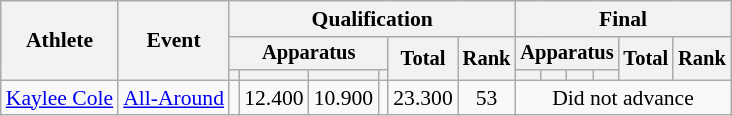<table class="wikitable" style="font-size:90%">
<tr>
<th rowspan=3>Athlete</th>
<th rowspan=3>Event</th>
<th colspan =6>Qualification</th>
<th colspan =6>Final</th>
</tr>
<tr style="font-size:95%">
<th colspan=4>Apparatus</th>
<th rowspan=2>Total</th>
<th rowspan=2>Rank</th>
<th colspan=4>Apparatus</th>
<th rowspan=2>Total</th>
<th rowspan=2>Rank</th>
</tr>
<tr style="font-size:95%">
<th></th>
<th></th>
<th></th>
<th></th>
<th></th>
<th></th>
<th></th>
<th></th>
</tr>
<tr align=center>
<td align=left><a href='#'>Kaylee Cole</a></td>
<td style="text-align:left;"><a href='#'>All-Around</a></td>
<td></td>
<td>12.400</td>
<td>10.900</td>
<td></td>
<td>23.300</td>
<td>53</td>
<td colspan=6>Did not advance</td>
</tr>
</table>
